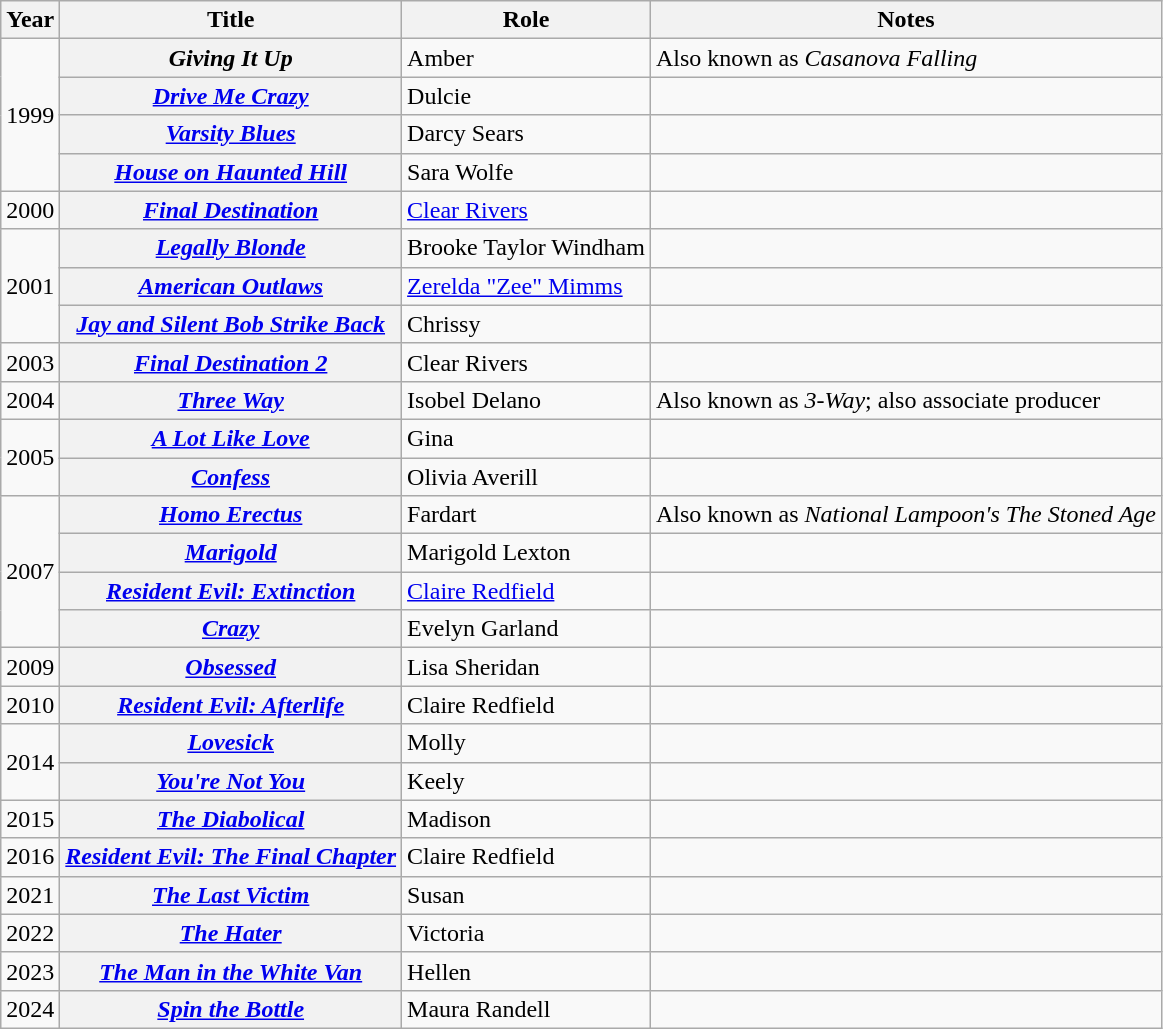<table class="wikitable sortable plainrowheaders">
<tr>
<th scope="col">Year</th>
<th scope="col">Title</th>
<th scope="col" class="unsortable">Role</th>
<th scope="col" class="unsortable">Notes</th>
</tr>
<tr>
<td rowspan="4">1999</td>
<th scope="row"><em>Giving It Up</em></th>
<td>Amber</td>
<td>Also known as <em>Casanova Falling</em></td>
</tr>
<tr>
<th scope="row"><em><a href='#'>Drive Me Crazy</a></em></th>
<td>Dulcie</td>
<td></td>
</tr>
<tr>
<th scope="row"><em><a href='#'>Varsity Blues</a></em></th>
<td>Darcy Sears</td>
<td></td>
</tr>
<tr>
<th scope="row"><em><a href='#'>House on Haunted Hill</a></em></th>
<td>Sara Wolfe</td>
<td></td>
</tr>
<tr>
<td>2000</td>
<th scope="row"><em><a href='#'>Final Destination</a></em></th>
<td><a href='#'>Clear Rivers</a></td>
<td></td>
</tr>
<tr>
<td rowspan="3">2001</td>
<th scope="row"><em><a href='#'>Legally Blonde</a></em></th>
<td>Brooke Taylor Windham</td>
<td></td>
</tr>
<tr>
<th scope="row"><em><a href='#'>American Outlaws</a></em></th>
<td><a href='#'>Zerelda "Zee" Mimms</a></td>
<td></td>
</tr>
<tr>
<th scope="row"><em><a href='#'>Jay and Silent Bob Strike Back</a></em></th>
<td>Chrissy</td>
<td></td>
</tr>
<tr>
<td>2003</td>
<th scope="row"><em><a href='#'>Final Destination 2</a></em></th>
<td>Clear Rivers</td>
<td></td>
</tr>
<tr>
<td>2004</td>
<th scope="row"><em><a href='#'>Three Way</a></em></th>
<td>Isobel Delano</td>
<td>Also known as <em>3-Way</em>; also associate producer</td>
</tr>
<tr>
<td rowspan="2">2005</td>
<th scope="row"><em><a href='#'>A Lot Like Love</a></em></th>
<td>Gina</td>
<td></td>
</tr>
<tr>
<th scope="row"><em><a href='#'>Confess</a></em></th>
<td>Olivia Averill</td>
<td></td>
</tr>
<tr>
<td rowspan="4">2007</td>
<th scope="row"><em><a href='#'>Homo Erectus</a></em></th>
<td>Fardart</td>
<td>Also known as <em>National Lampoon's The Stoned Age</em></td>
</tr>
<tr>
<th scope="row"><em><a href='#'>Marigold</a></em></th>
<td>Marigold Lexton</td>
<td></td>
</tr>
<tr>
<th scope="row"><em><a href='#'>Resident Evil: Extinction</a></em></th>
<td><a href='#'>Claire Redfield</a></td>
<td></td>
</tr>
<tr>
<th scope="row"><em><a href='#'>Crazy</a></em></th>
<td>Evelyn Garland</td>
<td></td>
</tr>
<tr>
<td>2009</td>
<th scope="row"><em><a href='#'>Obsessed</a></em></th>
<td>Lisa Sheridan</td>
<td></td>
</tr>
<tr>
<td>2010</td>
<th scope="row"><em><a href='#'>Resident Evil: Afterlife</a></em></th>
<td>Claire Redfield</td>
<td></td>
</tr>
<tr>
<td rowspan="2">2014</td>
<th scope="row"><em><a href='#'>Lovesick</a></em></th>
<td>Molly</td>
<td></td>
</tr>
<tr>
<th scope="row"><em><a href='#'>You're Not You</a></em></th>
<td>Keely</td>
<td></td>
</tr>
<tr>
<td>2015</td>
<th scope="row"><em><a href='#'>The Diabolical</a></em></th>
<td>Madison</td>
<td></td>
</tr>
<tr>
<td>2016</td>
<th scope="row"><em><a href='#'>Resident Evil: The Final Chapter</a></em></th>
<td>Claire Redfield</td>
<td></td>
</tr>
<tr>
<td>2021</td>
<th scope="row"><em><a href='#'>The Last Victim</a></em></th>
<td>Susan</td>
<td></td>
</tr>
<tr>
<td>2022</td>
<th scope="row"><em><a href='#'>The Hater</a></em></th>
<td>Victoria</td>
<td></td>
</tr>
<tr>
<td>2023</td>
<th scope="row"><em><a href='#'>The Man in the White Van</a></em></th>
<td>Hellen</td>
<td></td>
</tr>
<tr>
<td>2024</td>
<th scope="row"><em><a href='#'>Spin the Bottle</a></em></th>
<td>Maura Randell</td>
<td></td>
</tr>
</table>
